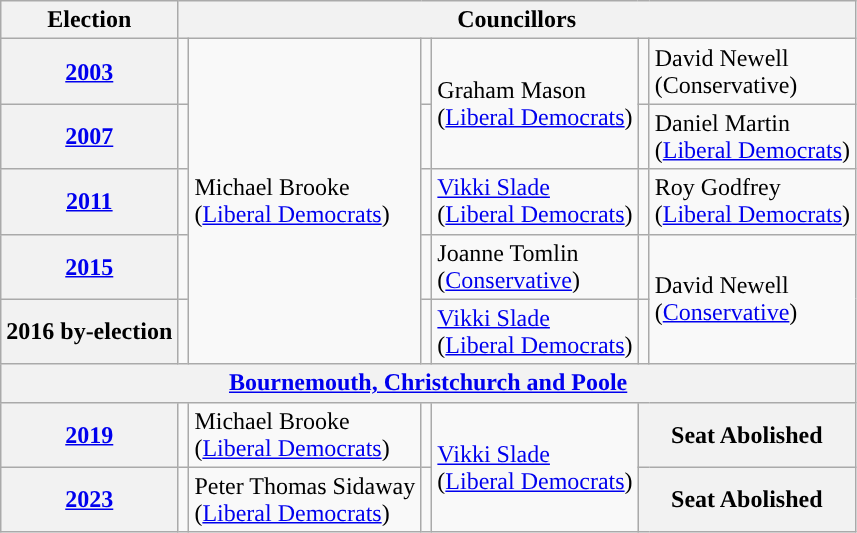<table class="wikitable">
<tr>
<th>Election</th>
<th colspan="6">Councillors</th>
</tr>
<tr>
<th><a href='#'>2003</a></th>
<td rowspan="1;" style="background-color: "></td>
<td rowspan="5">Michael Brooke<br>(<a href='#'>Liberal Democrats</a>)</td>
<td rowspan="1;" style="background-color: "></td>
<td rowspan="2">Graham Mason<br>(<a href='#'>Liberal Democrats</a>)</td>
<td rowspan="1;" style="background-color: "></td>
<td>David Newell<br>(Conservative)</td>
</tr>
<tr>
<th><a href='#'>2007</a></th>
<td rowspan="1;" style="background-color: "></td>
<td rowspan="1;" style="background-color: "></td>
<td rowspan="1;" style="background-color: "></td>
<td>Daniel Martin<br>(<a href='#'>Liberal Democrats</a>)</td>
</tr>
<tr>
<th><a href='#'>2011</a></th>
<td rowspan="1;" style="background-color: "></td>
<td rowspan="1;" style="background-color: "></td>
<td><a href='#'>Vikki Slade</a><br>(<a href='#'>Liberal Democrats</a>)</td>
<td rowspan="1;" style="background-color: "></td>
<td>Roy Godfrey<br>(<a href='#'>Liberal Democrats</a>)</td>
</tr>
<tr>
<th><a href='#'>2015</a></th>
<td rowspan="1;" style="background-color: "></td>
<td rowspan="1;" style="background-color: "></td>
<td>Joanne Tomlin<br>(<a href='#'>Conservative</a>)</td>
<td rowspan="1;" style="background-color: "></td>
<td rowspan="2">David Newell<br>(<a href='#'>Conservative</a>)</td>
</tr>
<tr>
<th>2016 by-election</th>
<td rowspan="1;" style="background-color: "></td>
<td rowspan="1;" style="background-color: "></td>
<td><a href='#'>Vikki Slade</a><br>(<a href='#'>Liberal Democrats</a>)</td>
<td rowspan="1;" style="background-color: "></td>
</tr>
<tr>
<th colspan="7"><a href='#'>Bournemouth, Christchurch and Poole</a></th>
</tr>
<tr>
<th><a href='#'>2019</a></th>
<td rowspan="1;" style="background-color: "></td>
<td>Michael Brooke<br>(<a href='#'>Liberal Democrats</a>)</td>
<td rowspan="1;" style="background-color: "></td>
<td rowspan="2"><a href='#'>Vikki Slade</a><br>(<a href='#'>Liberal Democrats</a>)</td>
<th colspan="2">Seat Abolished</th>
</tr>
<tr>
<th><a href='#'>2023</a></th>
<td rowspan="1;" style="background-color: "></td>
<td>Peter Thomas Sidaway<br>(<a href='#'>Liberal Democrats</a>)</td>
<td rowspan="1;" style="background-color: "></td>
<th colspan="2">Seat Abolished</th>
</tr>
</table>
